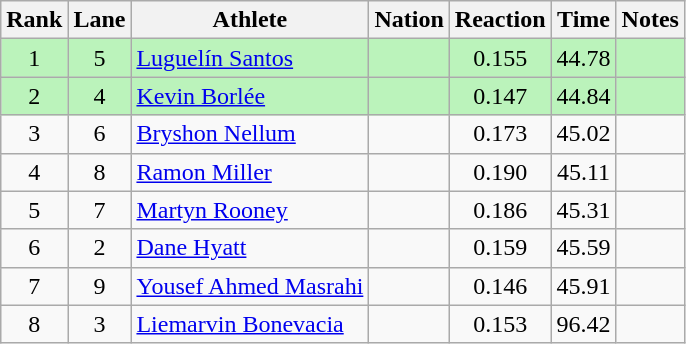<table class="wikitable sortable" style="text-align:center">
<tr>
<th>Rank</th>
<th>Lane</th>
<th>Athlete</th>
<th>Nation</th>
<th>Reaction</th>
<th>Time</th>
<th>Notes</th>
</tr>
<tr style="background:#bbf3bb;">
<td>1</td>
<td>5</td>
<td align=left><a href='#'>Luguelín Santos</a></td>
<td align=left></td>
<td>0.155</td>
<td>44.78</td>
<td></td>
</tr>
<tr style="background:#bbf3bb;">
<td>2</td>
<td>4</td>
<td align=left><a href='#'>Kevin Borlée</a></td>
<td align=left></td>
<td>0.147</td>
<td>44.84</td>
<td></td>
</tr>
<tr>
<td>3</td>
<td>6</td>
<td align=left><a href='#'>Bryshon Nellum</a></td>
<td align=left></td>
<td>0.173</td>
<td>45.02</td>
<td></td>
</tr>
<tr>
<td>4</td>
<td>8</td>
<td align=left><a href='#'>Ramon Miller</a></td>
<td align=left></td>
<td>0.190</td>
<td>45.11</td>
<td></td>
</tr>
<tr>
<td>5</td>
<td>7</td>
<td align=left><a href='#'>Martyn Rooney</a></td>
<td align=left></td>
<td>0.186</td>
<td>45.31</td>
<td></td>
</tr>
<tr>
<td>6</td>
<td>2</td>
<td align=left><a href='#'>Dane Hyatt</a></td>
<td align=left></td>
<td>0.159</td>
<td>45.59</td>
<td></td>
</tr>
<tr>
<td>7</td>
<td>9</td>
<td align=left><a href='#'>Yousef Ahmed Masrahi</a></td>
<td align=left></td>
<td>0.146</td>
<td>45.91</td>
<td></td>
</tr>
<tr>
<td>8</td>
<td>3</td>
<td align=left><a href='#'>Liemarvin Bonevacia</a></td>
<td align=left></td>
<td>0.153</td>
<td>96.42</td>
<td></td>
</tr>
</table>
